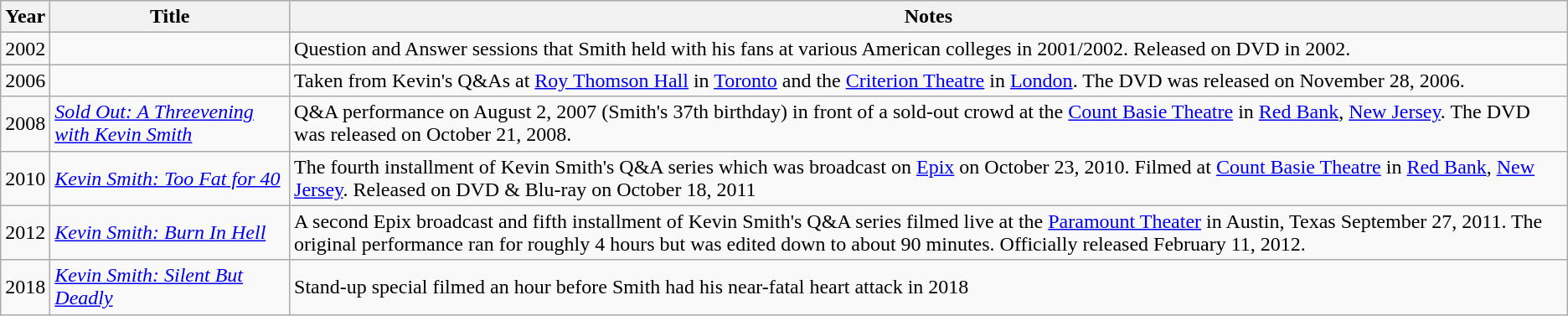<table class="wikitable">
<tr>
<th>Year</th>
<th>Title</th>
<th>Notes</th>
</tr>
<tr>
<td>2002</td>
<td><em></em></td>
<td>Question and Answer sessions that Smith held with his fans at various American colleges in 2001/2002. Released on DVD in 2002.</td>
</tr>
<tr>
<td>2006</td>
<td><em></em></td>
<td>Taken from Kevin's Q&As at <a href='#'>Roy Thomson Hall</a> in <a href='#'>Toronto</a> and the <a href='#'>Criterion Theatre</a> in <a href='#'>London</a>. The DVD was released on November 28, 2006.</td>
</tr>
<tr>
<td>2008</td>
<td><em><a href='#'>Sold Out: A Threevening with Kevin Smith</a></em></td>
<td>Q&A performance on August 2, 2007 (Smith's 37th birthday) in front of a sold-out crowd at the <a href='#'>Count Basie Theatre</a> in <a href='#'>Red Bank</a>, <a href='#'>New Jersey</a>. The DVD was released on October 21, 2008.</td>
</tr>
<tr>
<td>2010</td>
<td><em><a href='#'>Kevin Smith: Too Fat for 40</a></em></td>
<td>The fourth installment of Kevin Smith's Q&A series which was broadcast on <a href='#'>Epix</a> on October 23, 2010. Filmed at <a href='#'>Count Basie Theatre</a> in <a href='#'>Red Bank</a>, <a href='#'>New Jersey</a>. Released on DVD & Blu-ray on October 18, 2011</td>
</tr>
<tr>
<td>2012</td>
<td><em><a href='#'>Kevin Smith: Burn In Hell</a></em></td>
<td>A second Epix broadcast and fifth installment of Kevin Smith's Q&A series filmed live at the <a href='#'>Paramount Theater</a> in Austin, Texas September 27, 2011. The original performance ran for roughly 4 hours but was edited down to about 90 minutes. Officially released February 11, 2012.</td>
</tr>
<tr>
<td>2018</td>
<td><em><a href='#'>Kevin Smith: Silent But Deadly</a></em></td>
<td>Stand-up special filmed an hour before Smith had his near-fatal heart attack in 2018</td>
</tr>
</table>
